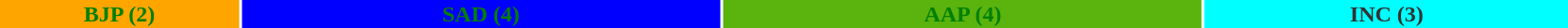<table style="width:88%; text-align:center;">
<tr style="color:green;">
<td style="background:orange; width:15.3%;"><strong>BJP (2)</strong></td>
<td style="background:blue; width:30.7%;"><strong>SAD (4)</strong></td>
<td style="background:#5bb30e; width:30.7%;"><strong>AAP (4)</strong></td>
<td style="background:aqua; color:#333; width:23.3%;"><strong>INC (3)</strong></td>
</tr>
<tr>
</tr>
</table>
